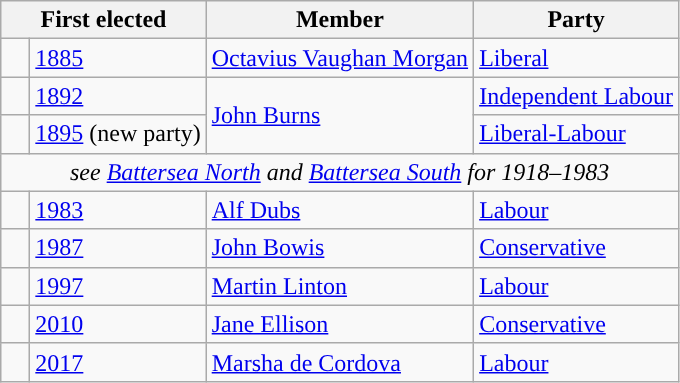<table class=wikitable>
<tr>
<th colspan="2">First elected</th>
<th>Member</th>
<th>Party</th>
</tr>
<tr>
<td style="color:inherit;background-color: "></td>
<td><a href='#'>1885</a></td>
<td><a href='#'>Octavius Vaughan Morgan</a></td>
<td><a href='#'>Liberal</a></td>
</tr>
<tr>
<td style="color:inherit;background-color: ">   </td>
<td><a href='#'>1892</a></td>
<td rowspan=2><a href='#'>John Burns</a></td>
<td><a href='#'>Independent Labour</a></td>
</tr>
<tr>
<td style="color:inherit;background-color: ">   </td>
<td><a href='#'>1895</a> (new party)</td>
<td><a href='#'>Liberal-Labour</a></td>
</tr>
<tr>
<td colspan="4" align="center"><em>see <a href='#'>Battersea North</a> and <a href='#'>Battersea South</a> for 1918–1983</em></td>
</tr>
<tr>
<td style="color:inherit;background-color: "></td>
<td><a href='#'>1983</a></td>
<td><a href='#'>Alf Dubs</a></td>
<td><a href='#'>Labour</a></td>
</tr>
<tr>
<td style="color:inherit;background-color: "></td>
<td><a href='#'>1987</a></td>
<td><a href='#'>John Bowis</a></td>
<td><a href='#'>Conservative</a></td>
</tr>
<tr>
<td style="color:inherit;background-color: "></td>
<td><a href='#'>1997</a></td>
<td><a href='#'>Martin Linton</a></td>
<td><a href='#'>Labour</a></td>
</tr>
<tr>
<td style="color:inherit;background-color: "></td>
<td><a href='#'>2010</a></td>
<td><a href='#'>Jane Ellison</a></td>
<td><a href='#'>Conservative</a></td>
</tr>
<tr>
<td style="color:inherit;background-color: "></td>
<td><a href='#'>2017</a></td>
<td><a href='#'>Marsha de Cordova</a></td>
<td><a href='#'>Labour</a></td>
</tr>
</table>
